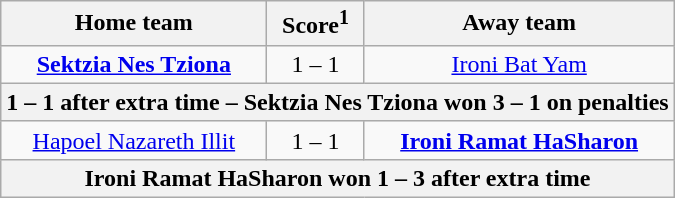<table class="wikitable" style="text-align: center">
<tr>
<th>Home team</th>
<th>Score<sup>1</sup></th>
<th>Away team</th>
</tr>
<tr>
<td><strong><a href='#'>Sektzia Nes Tziona</a></strong></td>
<td>1 – 1</td>
<td><a href='#'>Ironi Bat Yam</a></td>
</tr>
<tr>
<th colspan="3">1 – 1 after extra time – Sektzia Nes Tziona won 3 – 1 on penalties</th>
</tr>
<tr>
<td><a href='#'>Hapoel Nazareth Illit</a></td>
<td>1 – 1</td>
<td><strong><a href='#'>Ironi Ramat HaSharon</a></strong></td>
</tr>
<tr>
<th colspan="3">Ironi Ramat HaSharon won 1 – 3 after extra time</th>
</tr>
</table>
